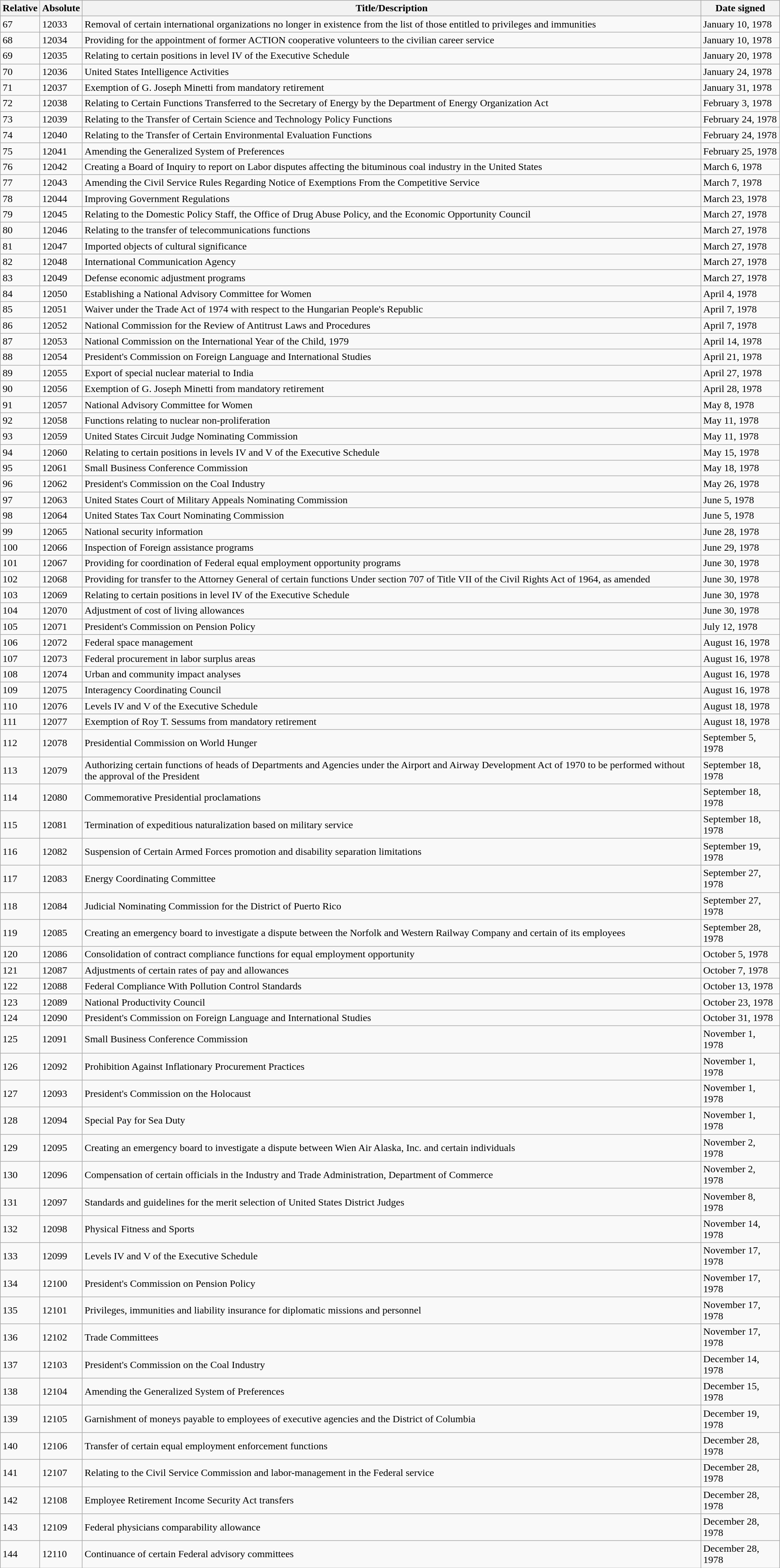<table class="wikitable">
<tr>
<th>Relative </th>
<th>Absolute </th>
<th>Title/Description</th>
<th>Date signed</th>
</tr>
<tr>
<td>67</td>
<td>12033</td>
<td>Removal of certain international organizations no longer in existence from the list of those entitled to privileges and immunities</td>
<td>January 10, 1978</td>
</tr>
<tr>
<td>68</td>
<td>12034</td>
<td>Providing for the appointment of former ACTION cooperative volunteers to the civilian career service</td>
<td>January 10, 1978</td>
</tr>
<tr>
<td>69</td>
<td>12035</td>
<td>Relating to certain positions in level IV of the Executive Schedule</td>
<td>January 20, 1978</td>
</tr>
<tr>
<td>70</td>
<td>12036</td>
<td>United States Intelligence Activities</td>
<td>January 24, 1978</td>
</tr>
<tr>
<td>71</td>
<td>12037</td>
<td>Exemption of G. Joseph Minetti from mandatory retirement</td>
<td>January 31, 1978</td>
</tr>
<tr>
<td>72</td>
<td>12038</td>
<td>Relating to Certain Functions Transferred to the Secretary of Energy by the Department of Energy Organization Act</td>
<td>February 3, 1978</td>
</tr>
<tr>
<td>73</td>
<td>12039</td>
<td>Relating to the Transfer of Certain Science and Technology Policy Functions</td>
<td>February 24, 1978</td>
</tr>
<tr>
<td>74</td>
<td>12040</td>
<td>Relating to the Transfer of Certain Environmental Evaluation Functions</td>
<td>February 24, 1978</td>
</tr>
<tr>
<td>75</td>
<td>12041</td>
<td>Amending the Generalized System of Preferences</td>
<td>February 25, 1978</td>
</tr>
<tr>
<td>76</td>
<td>12042</td>
<td>Creating a Board of Inquiry to report on Labor disputes affecting the bituminous coal industry in the United States</td>
<td>March 6, 1978</td>
</tr>
<tr>
<td>77</td>
<td>12043</td>
<td>Amending the Civil Service Rules Regarding Notice of Exemptions From the Competitive Service</td>
<td>March 7, 1978</td>
</tr>
<tr>
<td>78</td>
<td>12044</td>
<td>Improving Government Regulations</td>
<td>March 23, 1978</td>
</tr>
<tr>
<td>79</td>
<td>12045</td>
<td>Relating to the Domestic Policy Staff, the Office of Drug Abuse Policy, and the Economic Opportunity Council</td>
<td>March 27, 1978</td>
</tr>
<tr>
<td>80</td>
<td>12046</td>
<td>Relating to the transfer of telecommunications functions</td>
<td>March 27, 1978</td>
</tr>
<tr>
<td>81</td>
<td>12047</td>
<td>Imported objects of cultural significance</td>
<td>March 27, 1978</td>
</tr>
<tr>
<td>82</td>
<td>12048</td>
<td>International Communication Agency</td>
<td>March 27, 1978</td>
</tr>
<tr>
<td>83</td>
<td>12049</td>
<td>Defense economic adjustment programs</td>
<td>March 27, 1978</td>
</tr>
<tr>
<td>84</td>
<td>12050</td>
<td>Establishing a National Advisory Committee for Women</td>
<td>April 4, 1978</td>
</tr>
<tr>
<td>85</td>
<td>12051</td>
<td>Waiver under the Trade Act of 1974 with respect to the Hungarian People's Republic</td>
<td>April 7, 1978</td>
</tr>
<tr>
<td>86</td>
<td>12052</td>
<td>National Commission for the Review of Antitrust Laws and Procedures</td>
<td>April 7, 1978</td>
</tr>
<tr>
<td>87</td>
<td>12053</td>
<td>National Commission on the International Year of the Child, 1979</td>
<td>April 14, 1978</td>
</tr>
<tr>
<td>88</td>
<td>12054</td>
<td>President's Commission on Foreign Language and International Studies</td>
<td>April 21, 1978</td>
</tr>
<tr>
<td>89</td>
<td>12055</td>
<td>Export of special nuclear material to India</td>
<td>April 27, 1978</td>
</tr>
<tr>
<td>90</td>
<td>12056</td>
<td>Exemption of G. Joseph Minetti from mandatory retirement</td>
<td>April 28, 1978</td>
</tr>
<tr>
<td>91</td>
<td>12057</td>
<td>National Advisory Committee for Women</td>
<td>May 8, 1978</td>
</tr>
<tr>
<td>92</td>
<td>12058</td>
<td>Functions relating to nuclear non-proliferation</td>
<td>May 11, 1978</td>
</tr>
<tr>
<td>93</td>
<td>12059</td>
<td>United States Circuit Judge Nominating Commission</td>
<td>May 11, 1978</td>
</tr>
<tr>
<td>94</td>
<td>12060</td>
<td>Relating to certain positions in levels IV and V of the Executive Schedule</td>
<td>May 15, 1978</td>
</tr>
<tr>
<td>95</td>
<td>12061</td>
<td>Small Business Conference Commission</td>
<td>May 18, 1978</td>
</tr>
<tr>
<td>96</td>
<td>12062</td>
<td>President's Commission on the Coal Industry</td>
<td>May 26, 1978</td>
</tr>
<tr>
<td>97</td>
<td>12063</td>
<td>United States Court of Military Appeals Nominating Commission</td>
<td>June 5, 1978</td>
</tr>
<tr>
<td>98</td>
<td>12064</td>
<td>United States Tax Court Nominating Commission</td>
<td>June 5, 1978</td>
</tr>
<tr>
<td>99</td>
<td>12065</td>
<td>National security information</td>
<td>June 28, 1978</td>
</tr>
<tr>
<td>100</td>
<td>12066</td>
<td>Inspection of Foreign assistance programs</td>
<td>June 29, 1978</td>
</tr>
<tr>
<td>101</td>
<td>12067</td>
<td>Providing for coordination of Federal equal employment opportunity programs</td>
<td>June 30, 1978</td>
</tr>
<tr>
<td>102</td>
<td>12068</td>
<td>Providing for transfer to the Attorney General of certain functions Under section 707 of Title VII of the Civil Rights Act of 1964, as amended</td>
<td>June 30, 1978</td>
</tr>
<tr>
<td>103</td>
<td>12069</td>
<td>Relating to certain positions in level IV of the Executive Schedule</td>
<td>June 30, 1978</td>
</tr>
<tr>
<td>104</td>
<td>12070</td>
<td>Adjustment of cost of living allowances</td>
<td>June 30, 1978</td>
</tr>
<tr>
<td>105</td>
<td>12071</td>
<td>President's Commission on Pension Policy</td>
<td>July 12, 1978</td>
</tr>
<tr>
<td>106</td>
<td>12072</td>
<td>Federal space management</td>
<td>August 16, 1978</td>
</tr>
<tr>
<td>107</td>
<td>12073</td>
<td>Federal procurement in labor surplus areas</td>
<td>August 16, 1978</td>
</tr>
<tr>
<td>108</td>
<td>12074</td>
<td>Urban and community impact analyses</td>
<td>August 16, 1978</td>
</tr>
<tr>
<td>109</td>
<td>12075</td>
<td>Interagency Coordinating Council</td>
<td>August 16, 1978</td>
</tr>
<tr>
<td>110</td>
<td>12076</td>
<td>Levels IV and V of the Executive Schedule</td>
<td>August 18, 1978</td>
</tr>
<tr>
<td>111</td>
<td>12077</td>
<td>Exemption of Roy T. Sessums from mandatory retirement</td>
<td>August 18, 1978</td>
</tr>
<tr>
<td>112</td>
<td>12078</td>
<td>Presidential Commission on World Hunger</td>
<td>September 5, 1978</td>
</tr>
<tr>
<td>113</td>
<td>12079</td>
<td>Authorizing certain functions of heads of Departments and Agencies under the Airport and Airway Development Act of 1970 to be performed without the approval of the President</td>
<td>September 18, 1978</td>
</tr>
<tr>
<td>114</td>
<td>12080</td>
<td>Commemorative Presidential proclamations</td>
<td>September 18, 1978</td>
</tr>
<tr>
<td>115</td>
<td>12081</td>
<td>Termination of expeditious naturalization based on military service</td>
<td>September 18, 1978</td>
</tr>
<tr>
<td>116</td>
<td>12082</td>
<td>Suspension of Certain Armed Forces promotion and disability separation limitations</td>
<td>September 19, 1978</td>
</tr>
<tr>
<td>117</td>
<td>12083</td>
<td>Energy Coordinating Committee</td>
<td>September 27, 1978</td>
</tr>
<tr>
<td>118</td>
<td>12084</td>
<td>Judicial Nominating Commission for the District of Puerto Rico</td>
<td>September 27, 1978</td>
</tr>
<tr>
<td>119</td>
<td>12085</td>
<td>Creating an emergency board to investigate a dispute between the Norfolk and Western Railway Company and certain of its employees</td>
<td>September 28, 1978</td>
</tr>
<tr>
<td>120</td>
<td>12086</td>
<td>Consolidation of contract compliance functions for equal employment opportunity</td>
<td>October 5, 1978</td>
</tr>
<tr>
<td>121</td>
<td>12087</td>
<td>Adjustments of certain rates of pay and allowances</td>
<td>October 7, 1978</td>
</tr>
<tr>
<td>122</td>
<td>12088</td>
<td>Federal Compliance With Pollution Control Standards</td>
<td>October 13, 1978</td>
</tr>
<tr>
<td>123</td>
<td>12089</td>
<td>National Productivity Council</td>
<td>October 23, 1978</td>
</tr>
<tr>
<td>124</td>
<td>12090</td>
<td>President's Commission on Foreign Language and International Studies</td>
<td>October 31, 1978</td>
</tr>
<tr>
<td>125</td>
<td>12091</td>
<td>Small Business Conference Commission</td>
<td>November 1, 1978</td>
</tr>
<tr>
<td>126</td>
<td>12092</td>
<td>Prohibition Against Inflationary Procurement Practices</td>
<td>November 1, 1978</td>
</tr>
<tr>
<td>127</td>
<td>12093</td>
<td>President's Commission on the Holocaust</td>
<td>November 1, 1978</td>
</tr>
<tr>
<td>128</td>
<td>12094</td>
<td>Special Pay for Sea Duty</td>
<td>November 1, 1978</td>
</tr>
<tr>
<td>129</td>
<td>12095</td>
<td>Creating an emergency board to investigate a dispute between Wien Air Alaska, Inc. and certain individuals</td>
<td>November 2, 1978</td>
</tr>
<tr>
<td>130</td>
<td>12096</td>
<td>Compensation of certain officials in the Industry and Trade Administration, Department of Commerce</td>
<td>November 2, 1978</td>
</tr>
<tr>
<td>131</td>
<td>12097</td>
<td>Standards and guidelines for the merit selection of United States District Judges</td>
<td>November 8, 1978</td>
</tr>
<tr>
<td>132</td>
<td>12098</td>
<td>Physical Fitness and Sports</td>
<td>November 14, 1978</td>
</tr>
<tr>
<td>133</td>
<td>12099</td>
<td>Levels IV and V of the Executive Schedule</td>
<td>November 17, 1978</td>
</tr>
<tr>
<td>134</td>
<td>12100</td>
<td>President's Commission on Pension Policy</td>
<td>November 17, 1978</td>
</tr>
<tr>
<td>135</td>
<td>12101</td>
<td>Privileges, immunities and liability insurance for diplomatic missions and personnel</td>
<td>November 17, 1978</td>
</tr>
<tr>
<td>136</td>
<td>12102</td>
<td>Trade Committees</td>
<td>November 17, 1978</td>
</tr>
<tr>
<td>137</td>
<td>12103</td>
<td>President's Commission on the Coal Industry</td>
<td>December 14, 1978</td>
</tr>
<tr>
<td>138</td>
<td>12104</td>
<td>Amending the Generalized System of Preferences</td>
<td>December 15, 1978</td>
</tr>
<tr>
<td>139</td>
<td>12105</td>
<td>Garnishment of moneys payable to employees of executive agencies and the District of Columbia</td>
<td>December 19, 1978</td>
</tr>
<tr>
<td>140</td>
<td>12106</td>
<td>Transfer of certain equal employment enforcement functions</td>
<td>December 28, 1978</td>
</tr>
<tr>
<td>141</td>
<td>12107</td>
<td>Relating to the Civil Service Commission and labor-management in the Federal service</td>
<td>December 28, 1978</td>
</tr>
<tr>
<td>142</td>
<td>12108</td>
<td>Employee Retirement Income Security Act transfers</td>
<td>December 28, 1978</td>
</tr>
<tr>
<td>143</td>
<td>12109</td>
<td>Federal physicians comparability allowance</td>
<td>December 28, 1978</td>
</tr>
<tr>
<td>144</td>
<td>12110</td>
<td>Continuance of certain Federal advisory committees</td>
<td>December 28, 1978</td>
</tr>
</table>
